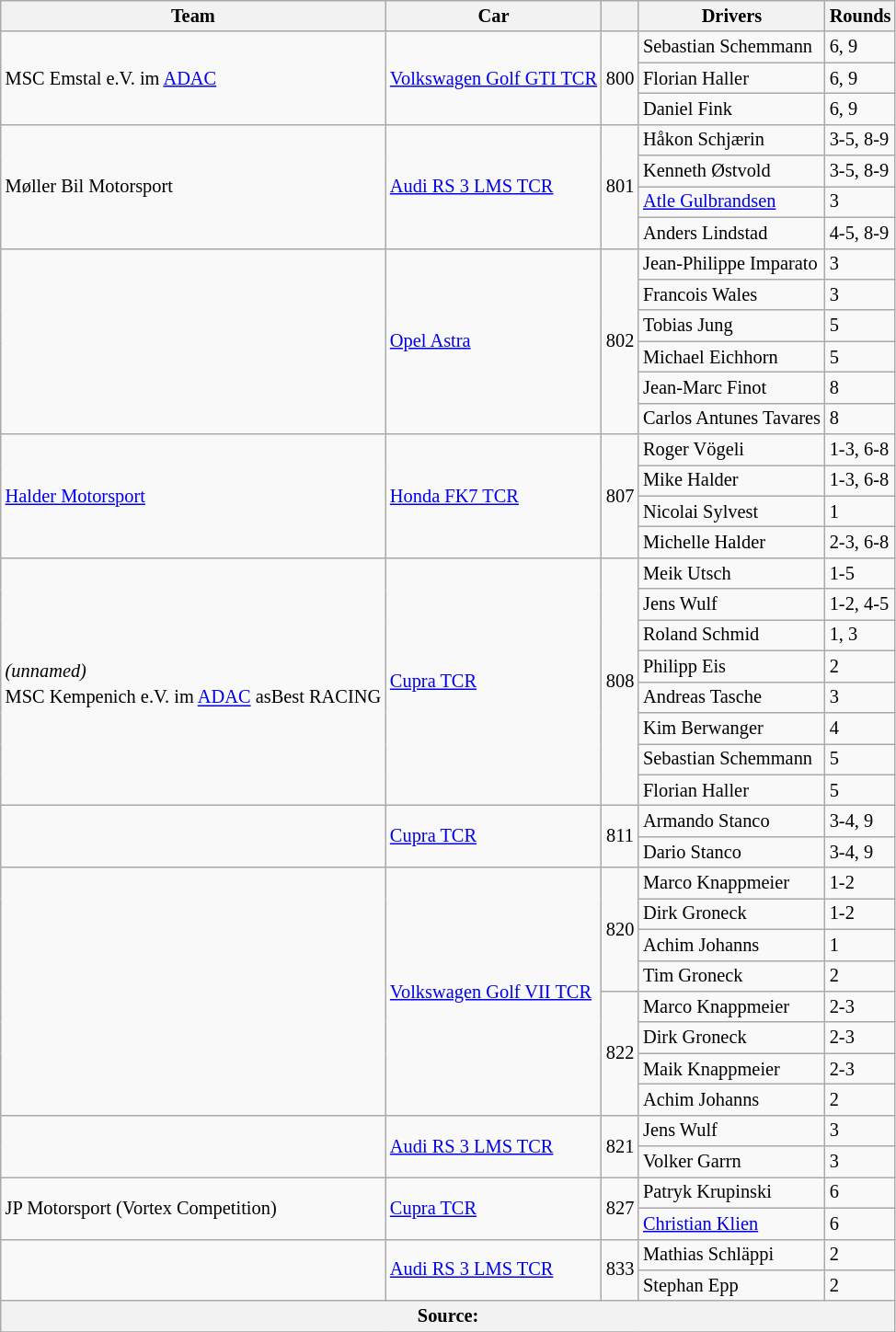<table class="wikitable" style="font-size: 85%;">
<tr>
<th>Team</th>
<th>Car</th>
<th></th>
<th>Drivers</th>
<th>Rounds</th>
</tr>
<tr>
<td rowspan="3"> MSC Emstal e.V. im <a href='#'>ADAC</a></td>
<td rowspan="3"><a href='#'>Volkswagen Golf GTI TCR</a></td>
<td rowspan="3" align="center">800</td>
<td> Sebastian Schemmann</td>
<td>6, 9</td>
</tr>
<tr>
<td> Florian Haller</td>
<td>6, 9</td>
</tr>
<tr>
<td> Daniel Fink</td>
<td>6, 9</td>
</tr>
<tr>
<td rowspan="4"> Møller Bil Motorsport</td>
<td rowspan="4"><a href='#'>Audi RS 3 LMS TCR</a></td>
<td rowspan="4" align="center">801</td>
<td> Håkon Schjærin</td>
<td>3-5, 8-9</td>
</tr>
<tr>
<td> Kenneth Østvold</td>
<td>3-5, 8-9</td>
</tr>
<tr>
<td> <a href='#'>Atle Gulbrandsen</a></td>
<td>3</td>
</tr>
<tr>
<td> Anders Lindstad</td>
<td>4-5, 8-9</td>
</tr>
<tr>
<td rowspan="6"></td>
<td rowspan="6"><a href='#'>Opel Astra</a></td>
<td rowspan="6" align="center">802</td>
<td> Jean-Philippe Imparato</td>
<td>3</td>
</tr>
<tr>
<td> Francois Wales</td>
<td>3</td>
</tr>
<tr>
<td> Tobias Jung</td>
<td>5</td>
</tr>
<tr>
<td> Michael Eichhorn</td>
<td>5</td>
</tr>
<tr>
<td> Jean-Marc Finot</td>
<td>8</td>
</tr>
<tr>
<td> Carlos Antunes Tavares</td>
<td>8</td>
</tr>
<tr>
<td rowspan="4"> <a href='#'>Halder Motorsport</a></td>
<td rowspan="4"><a href='#'>Honda FK7 TCR</a></td>
<td rowspan="4" align="center">807</td>
<td> Roger Vögeli</td>
<td>1-3, 6-8</td>
</tr>
<tr>
<td> Mike Halder</td>
<td>1-3, 6-8</td>
</tr>
<tr>
<td> Nicolai Sylvest</td>
<td>1</td>
</tr>
<tr>
<td> Michelle Halder</td>
<td>2-3, 6-8</td>
</tr>
<tr>
<td rowspan="8"><em>(unnamed)</em> <sup></sup><br> MSC Kempenich e.V. im <a href='#'>ADAC</a> asBest RACING <sup></sup></td>
<td rowspan="8"><a href='#'>Cupra TCR</a></td>
<td rowspan="8" align="center">808</td>
<td> Meik Utsch</td>
<td>1-5</td>
</tr>
<tr>
<td> Jens Wulf</td>
<td>1-2, 4-5</td>
</tr>
<tr>
<td> Roland Schmid</td>
<td>1, 3</td>
</tr>
<tr>
<td> Philipp Eis</td>
<td>2</td>
</tr>
<tr>
<td> Andreas Tasche</td>
<td>3</td>
</tr>
<tr>
<td> Kim Berwanger</td>
<td>4</td>
</tr>
<tr>
<td> Sebastian Schemmann</td>
<td>5</td>
</tr>
<tr>
<td> Florian Haller</td>
<td>5</td>
</tr>
<tr>
<td rowspan="2"></td>
<td rowspan="2"><a href='#'>Cupra TCR</a></td>
<td rowspan="2" align="center">811</td>
<td> Armando Stanco</td>
<td>3-4, 9</td>
</tr>
<tr>
<td> Dario Stanco</td>
<td>3-4, 9</td>
</tr>
<tr>
<td rowspan="8"></td>
<td rowspan="8"><a href='#'>Volkswagen Golf VII TCR</a></td>
<td rowspan="4" align="center">820</td>
<td> Marco Knappmeier</td>
<td>1-2</td>
</tr>
<tr>
<td> Dirk Groneck</td>
<td>1-2</td>
</tr>
<tr>
<td> Achim Johanns</td>
<td>1</td>
</tr>
<tr>
<td> Tim Groneck</td>
<td>2</td>
</tr>
<tr>
<td rowspan="4" align="center">822</td>
<td> Marco Knappmeier</td>
<td>2-3</td>
</tr>
<tr>
<td> Dirk Groneck</td>
<td>2-3</td>
</tr>
<tr>
<td> Maik Knappmeier</td>
<td>2-3</td>
</tr>
<tr>
<td> Achim Johanns</td>
<td>2</td>
</tr>
<tr>
<td rowspan="2"></td>
<td rowspan="2"><a href='#'>Audi RS 3 LMS TCR</a></td>
<td rowspan="2" align="center">821</td>
<td> Jens Wulf</td>
<td>3</td>
</tr>
<tr>
<td> Volker Garrn</td>
<td>3</td>
</tr>
<tr>
<td rowspan="2"> JP Motorsport (Vortex Competition)</td>
<td rowspan="2"><a href='#'>Cupra TCR</a></td>
<td rowspan="2" align="center">827</td>
<td> Patryk Krupinski</td>
<td>6</td>
</tr>
<tr>
<td> <a href='#'>Christian Klien</a></td>
<td>6</td>
</tr>
<tr>
<td rowspan="2"></td>
<td rowspan="2"><a href='#'>Audi RS 3 LMS TCR</a></td>
<td rowspan="2" align="center">833</td>
<td> Mathias Schläppi</td>
<td>2</td>
</tr>
<tr>
<td> Stephan Epp</td>
<td>2</td>
</tr>
<tr>
<th colspan="6">Source:         </th>
</tr>
<tr>
</tr>
</table>
